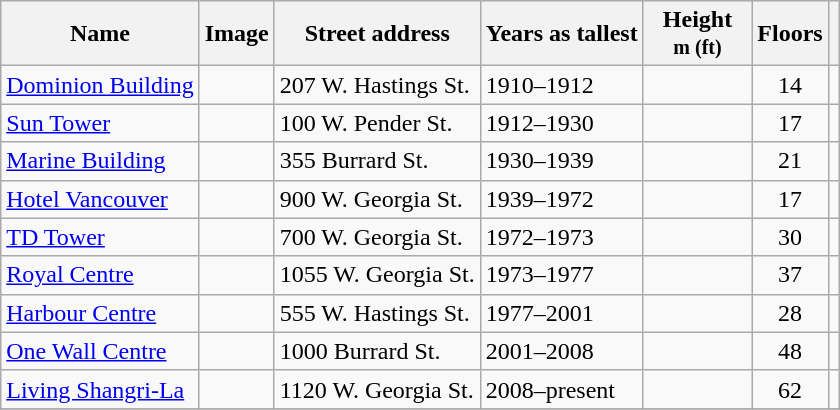<table class="wikitable sortable">
<tr>
<th>Name</th>
<th class="unsortable">Image</th>
<th>Street address</th>
<th>Years as tallest</th>
<th width="65">Height<br><small>m (ft)</small></th>
<th>Floors</th>
<th class="unsortable"></th>
</tr>
<tr>
<td><a href='#'>Dominion Building</a></td>
<td></td>
<td>207 W. Hastings St.</td>
<td>1910–1912</td>
<td></td>
<td style="text-align:center">14</td>
<td></td>
</tr>
<tr>
<td><a href='#'>Sun Tower</a></td>
<td></td>
<td>100 W. Pender St.</td>
<td>1912–1930</td>
<td></td>
<td style="text-align:center">17</td>
<td></td>
</tr>
<tr>
<td><a href='#'>Marine Building</a></td>
<td></td>
<td>355 Burrard St.</td>
<td>1930–1939</td>
<td></td>
<td style="text-align:center">21</td>
<td></td>
</tr>
<tr>
<td><a href='#'>Hotel Vancouver</a></td>
<td></td>
<td>900 W. Georgia St.</td>
<td>1939–1972</td>
<td></td>
<td style="text-align:center">17</td>
<td></td>
</tr>
<tr>
<td><a href='#'>TD Tower</a></td>
<td></td>
<td>700 W. Georgia St.</td>
<td>1972–1973</td>
<td></td>
<td style="text-align:center">30</td>
<td></td>
</tr>
<tr>
<td><a href='#'>Royal Centre</a></td>
<td></td>
<td>1055 W. Georgia St.</td>
<td>1973–1977</td>
<td></td>
<td style="text-align:center">37</td>
<td></td>
</tr>
<tr>
<td><a href='#'>Harbour Centre</a></td>
<td></td>
<td>555 W. Hastings St.</td>
<td>1977–2001</td>
<td></td>
<td style="text-align:center">28</td>
<td></td>
</tr>
<tr>
<td><a href='#'>One Wall Centre</a></td>
<td></td>
<td>1000 Burrard St.</td>
<td>2001–2008</td>
<td></td>
<td style="text-align:center">48</td>
<td></td>
</tr>
<tr>
<td><a href='#'>Living Shangri-La</a></td>
<td></td>
<td>1120 W. Georgia St.</td>
<td>2008–present</td>
<td></td>
<td style="text-align:center">62</td>
<td></td>
</tr>
<tr>
</tr>
</table>
